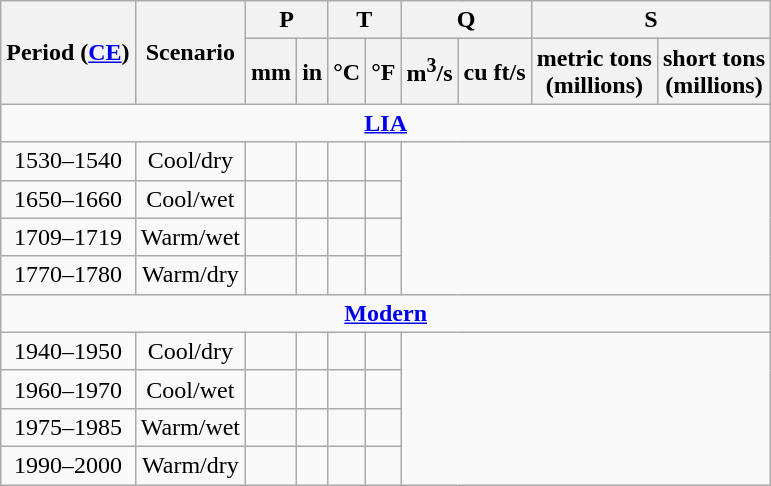<table class="wikitable" style="text-align:center;">
<tr>
<th rowspan=2>Period (<a href='#'>CE</a>)</th>
<th rowspan=2>Scenario</th>
<th colspan=2>P</th>
<th colspan=2>T</th>
<th colspan=2>Q</th>
<th colspan=2>S</th>
</tr>
<tr>
<th>mm</th>
<th>in</th>
<th>°C</th>
<th>°F</th>
<th>m<sup>3</sup>/s</th>
<th>cu ft/s</th>
<th>metric tons<br>(millions)</th>
<th>short tons<br>(millions)</th>
</tr>
<tr>
<td colspan="10"><strong><a href='#'>LIA</a></strong></td>
</tr>
<tr>
<td>1530–1540</td>
<td>Cool/dry</td>
<td></td>
<td></td>
<td></td>
<td></td>
</tr>
<tr>
<td>1650–1660</td>
<td>Cool/wet</td>
<td></td>
<td></td>
<td></td>
<td></td>
</tr>
<tr>
<td>1709–1719</td>
<td>Warm/wet</td>
<td></td>
<td></td>
<td></td>
<td></td>
</tr>
<tr>
<td>1770–1780</td>
<td>Warm/dry</td>
<td></td>
<td></td>
<td></td>
<td></td>
</tr>
<tr>
<td colspan="10"><strong><a href='#'>Modern</a></strong></td>
</tr>
<tr>
<td>1940–1950</td>
<td>Cool/dry</td>
<td></td>
<td></td>
<td></td>
<td></td>
</tr>
<tr>
<td>1960–1970</td>
<td>Cool/wet</td>
<td></td>
<td></td>
<td></td>
<td></td>
</tr>
<tr>
<td>1975–1985</td>
<td>Warm/wet</td>
<td></td>
<td></td>
<td></td>
<td></td>
</tr>
<tr>
<td>1990–2000</td>
<td>Warm/dry</td>
<td></td>
<td></td>
<td></td>
<td></td>
</tr>
</table>
